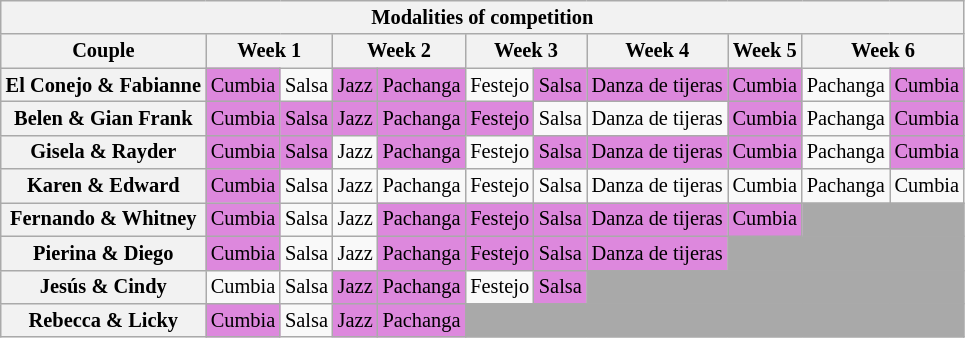<table class="wikitable collapsible collapsed" style="text-align:left; font-size:85%; line-height:16px;">
<tr>
<th colspan=11>Modalities of competition</th>
</tr>
<tr>
<th>Couple</th>
<th colspan="2">Week 1</th>
<th colspan="2">Week 2</th>
<th colspan="2">Week 3</th>
<th>Week 4</th>
<th>Week 5</th>
<th colspan="2">Week 6</th>
</tr>
<tr>
<th>El Conejo & Fabianne</th>
<td style="background:#dd88dd;">Cumbia</td>
<td style="background:FFA500;">Salsa</td>
<td style="background:#dd88dd;">Jazz</td>
<td style="background:#dd88dd;">Pachanga</td>
<td style="background:FFA500;">Festejo</td>
<td style="background:#dd88dd;">Salsa</td>
<td style="background:#dd88dd;">Danza de tijeras</td>
<td style="background:#dd88dd;">Cumbia</td>
<td style="background:FFA500;">Pachanga</td>
<td style="background:#dd88dd;">Cumbia</td>
</tr>
<tr>
<th>Belen & Gian Frank</th>
<td style="background:#dd88dd;">Cumbia</td>
<td style="background:#dd88dd;">Salsa</td>
<td style="background:#dd88dd;">Jazz</td>
<td style="background:#dd88dd;">Pachanga</td>
<td style="background:#dd88dd;">Festejo</td>
<td style="background:FFA500;">Salsa</td>
<td style="background:FFA500;">Danza de tijeras</td>
<td style="background:#dd88dd;">Cumbia</td>
<td style="background:FFA500;">Pachanga</td>
<td style="background:#dd88dd;">Cumbia</td>
</tr>
<tr>
<th>Gisela & Rayder</th>
<td style="background:#dd88dd;">Cumbia</td>
<td style="background:#dd88dd;">Salsa</td>
<td style="background:FFA500;">Jazz</td>
<td style="background:#dd88dd;">Pachanga</td>
<td style="background:FFA500;">Festejo</td>
<td style="background:#dd88dd;">Salsa</td>
<td style="background:#dd88dd;">Danza de tijeras</td>
<td style="background:#dd88dd;">Cumbia</td>
<td style="background:FFA500;">Pachanga</td>
<td style="background:#dd88dd;">Cumbia</td>
</tr>
<tr>
<th>Karen & Edward</th>
<td style="background:#dd88dd;">Cumbia</td>
<td style="background:FFA500;">Salsa</td>
<td style="background:FFA500;">Jazz</td>
<td style="background:FFA500;">Pachanga</td>
<td style="background:FFA500;">Festejo</td>
<td style="background:FFA500;">Salsa</td>
<td style="background:FFA500;">Danza de tijeras</td>
<td style="background:FFA500;">Cumbia</td>
<td style="background:FFA500;">Pachanga</td>
<td style="background:FFA500;">Cumbia</td>
</tr>
<tr>
<th>Fernando & Whitney</th>
<td style="background:#dd88dd;">Cumbia</td>
<td style="background:FFA500;">Salsa</td>
<td style="background:FFA500;">Jazz</td>
<td style="background:#dd88dd;">Pachanga</td>
<td style="background:#dd88dd;">Festejo</td>
<td style="background:#dd88dd;">Salsa</td>
<td style="background:#dd88dd;">Danza de tijeras</td>
<td style="background:#dd88dd;">Cumbia</td>
<td style="background:darkgray;" colspan=2></td>
</tr>
<tr>
<th>Pierina & Diego</th>
<td style="background:#dd88dd;">Cumbia</td>
<td style="background:FFA500;">Salsa</td>
<td style="background:FFA500;">Jazz</td>
<td style="background:#dd88dd;">Pachanga</td>
<td style="background:#dd88dd;">Festejo</td>
<td style="background:#dd88dd;">Salsa</td>
<td style="background:#dd88dd;">Danza de tijeras</td>
<td style="background:darkgray;" colspan=3></td>
</tr>
<tr>
<th>Jesús & Cindy</th>
<td style="background:FFA500;">Cumbia</td>
<td style="background:FFA500;">Salsa</td>
<td style="background:#dd88dd;">Jazz</td>
<td style="background:#dd88dd;">Pachanga</td>
<td style="background:FFA500;">Festejo</td>
<td style="background:#dd88dd;">Salsa</td>
<td style="background:darkgray;" colspan=4></td>
</tr>
<tr>
<th>Rebecca & Licky</th>
<td style="background:#dd88dd;">Cumbia</td>
<td style="background:FFA500;">Salsa</td>
<td style="background:#dd88dd;">Jazz</td>
<td style="background:#dd88dd;">Pachanga</td>
<td style="background:darkgray;" colspan=6></td>
</tr>
</table>
